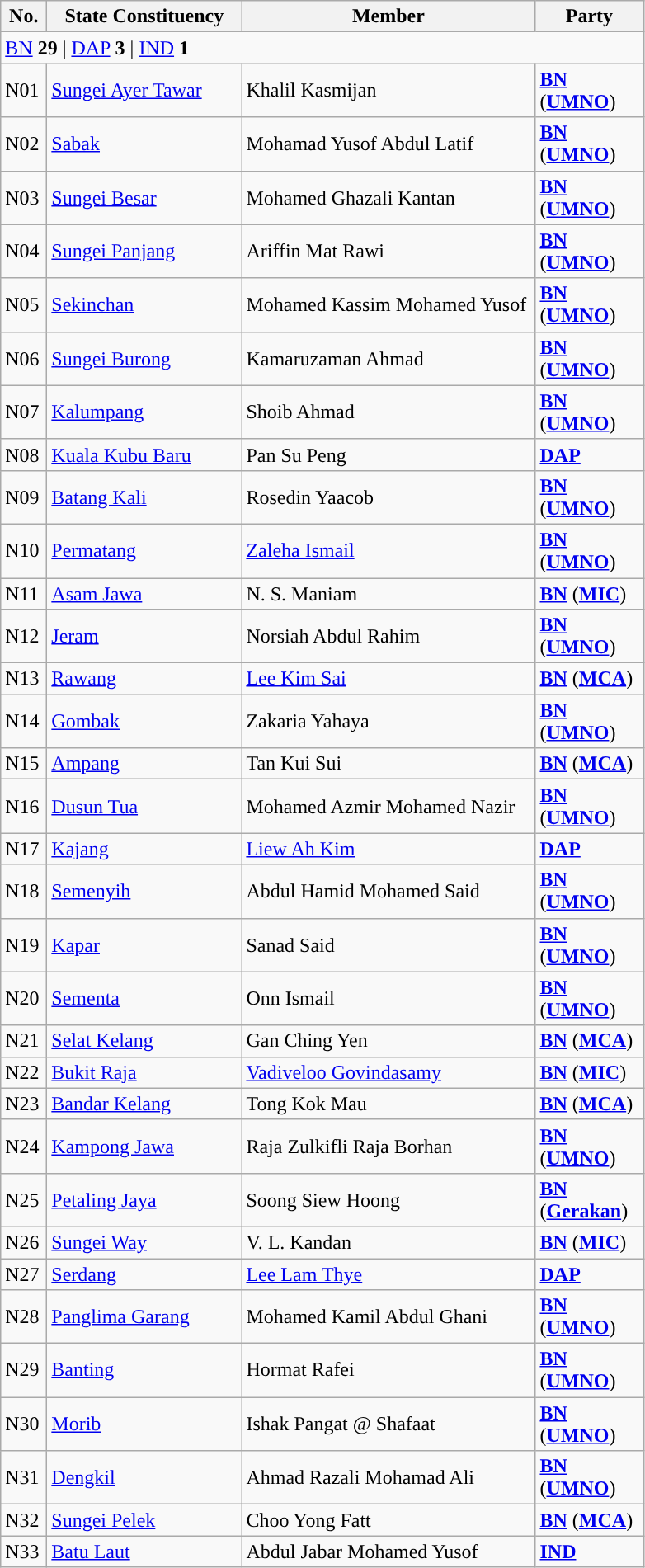<table class="wikitable sortable">
<tr>
<th style="width:30px;">No.</th>
<th style="width:150px;">State Constituency</th>
<th style="width:230px;">Member</th>
<th style="width:80px;">Party</th>
</tr>
<tr>
<td colspan="4"><a href='#'>BN</a> <strong>29</strong> | <a href='#'>DAP</a> <strong>3</strong> | <a href='#'>IND</a> <strong>1</strong></td>
</tr>
<tr>
<td>N01</td>
<td><a href='#'>Sungei Ayer Tawar</a></td>
<td>Khalil Kasmijan</td>
<td><strong><a href='#'>BN</a></strong> (<strong><a href='#'>UMNO</a></strong>)</td>
</tr>
<tr>
<td>N02</td>
<td><a href='#'>Sabak</a></td>
<td>Mohamad Yusof Abdul Latif</td>
<td><strong><a href='#'>BN</a></strong> (<strong><a href='#'>UMNO</a></strong>)</td>
</tr>
<tr>
<td>N03</td>
<td><a href='#'>Sungei Besar</a></td>
<td>Mohamed Ghazali Kantan</td>
<td><strong><a href='#'>BN</a></strong> (<strong><a href='#'>UMNO</a></strong>)</td>
</tr>
<tr>
<td>N04</td>
<td><a href='#'>Sungei Panjang</a></td>
<td>Ariffin Mat Rawi</td>
<td><strong><a href='#'>BN</a></strong> (<strong><a href='#'>UMNO</a></strong>)</td>
</tr>
<tr>
<td>N05</td>
<td><a href='#'>Sekinchan</a></td>
<td>Mohamed Kassim Mohamed Yusof</td>
<td><strong><a href='#'>BN</a></strong> (<strong><a href='#'>UMNO</a></strong>)</td>
</tr>
<tr>
<td>N06</td>
<td><a href='#'>Sungei Burong</a></td>
<td>Kamaruzaman Ahmad</td>
<td><strong><a href='#'>BN</a></strong> (<strong><a href='#'>UMNO</a></strong>)</td>
</tr>
<tr>
<td>N07</td>
<td><a href='#'>Kalumpang</a></td>
<td>Shoib Ahmad</td>
<td><strong><a href='#'>BN</a></strong> (<strong><a href='#'>UMNO</a></strong>)</td>
</tr>
<tr>
<td>N08</td>
<td><a href='#'>Kuala Kubu Baru</a></td>
<td>Pan Su Peng</td>
<td><strong><a href='#'>DAP</a></strong></td>
</tr>
<tr>
<td>N09</td>
<td><a href='#'>Batang Kali</a></td>
<td>Rosedin Yaacob</td>
<td><strong><a href='#'>BN</a></strong> (<strong><a href='#'>UMNO</a></strong>)</td>
</tr>
<tr>
<td>N10</td>
<td><a href='#'>Permatang</a></td>
<td><a href='#'>Zaleha Ismail</a></td>
<td><strong><a href='#'>BN</a></strong> (<strong><a href='#'>UMNO</a></strong>)</td>
</tr>
<tr>
<td>N11</td>
<td><a href='#'>Asam Jawa</a></td>
<td>N. S. Maniam</td>
<td><strong><a href='#'>BN</a></strong> (<strong><a href='#'>MIC</a></strong>)</td>
</tr>
<tr>
<td>N12</td>
<td><a href='#'>Jeram</a></td>
<td>Norsiah Abdul Rahim</td>
<td><strong><a href='#'>BN</a></strong> (<strong><a href='#'>UMNO</a></strong>)</td>
</tr>
<tr>
<td>N13</td>
<td><a href='#'>Rawang</a></td>
<td><a href='#'>Lee Kim Sai</a></td>
<td><strong><a href='#'>BN</a></strong> (<strong><a href='#'>MCA</a></strong>)</td>
</tr>
<tr>
<td>N14</td>
<td><a href='#'>Gombak</a></td>
<td>Zakaria Yahaya</td>
<td><strong><a href='#'>BN</a></strong> (<strong><a href='#'>UMNO</a></strong>)</td>
</tr>
<tr>
<td>N15</td>
<td><a href='#'>Ampang</a></td>
<td>Tan Kui Sui</td>
<td><strong><a href='#'>BN</a></strong> (<strong><a href='#'>MCA</a></strong>)</td>
</tr>
<tr>
<td>N16</td>
<td><a href='#'>Dusun Tua</a></td>
<td>Mohamed Azmir Mohamed Nazir</td>
<td><strong><a href='#'>BN</a></strong> (<strong><a href='#'>UMNO</a></strong>)</td>
</tr>
<tr>
<td>N17</td>
<td><a href='#'>Kajang</a></td>
<td><a href='#'>Liew Ah Kim</a></td>
<td><strong><a href='#'>DAP</a></strong></td>
</tr>
<tr>
<td>N18</td>
<td><a href='#'>Semenyih</a></td>
<td>Abdul Hamid Mohamed Said</td>
<td><strong><a href='#'>BN</a></strong> (<strong><a href='#'>UMNO</a></strong>)</td>
</tr>
<tr>
<td>N19</td>
<td><a href='#'>Kapar</a></td>
<td>Sanad Said</td>
<td><strong><a href='#'>BN</a></strong> (<strong><a href='#'>UMNO</a></strong>)</td>
</tr>
<tr>
<td>N20</td>
<td><a href='#'>Sementa</a></td>
<td>Onn Ismail</td>
<td><strong><a href='#'>BN</a></strong> (<strong><a href='#'>UMNO</a></strong>)</td>
</tr>
<tr>
<td>N21</td>
<td><a href='#'>Selat Kelang</a></td>
<td>Gan Ching Yen</td>
<td><strong><a href='#'>BN</a></strong> (<strong><a href='#'>MCA</a></strong>)</td>
</tr>
<tr>
<td>N22</td>
<td><a href='#'>Bukit Raja</a></td>
<td><a href='#'>Vadiveloo Govindasamy</a></td>
<td><strong><a href='#'>BN</a></strong> (<strong><a href='#'>MIC</a></strong>)</td>
</tr>
<tr>
<td>N23</td>
<td><a href='#'>Bandar Kelang</a></td>
<td>Tong Kok Mau</td>
<td><strong><a href='#'>BN</a></strong> (<strong><a href='#'>MCA</a></strong>)</td>
</tr>
<tr>
<td>N24</td>
<td><a href='#'>Kampong Jawa</a></td>
<td>Raja Zulkifli Raja Borhan </td>
<td><strong><a href='#'>BN</a></strong> (<strong><a href='#'>UMNO</a></strong>)</td>
</tr>
<tr>
<td>N25</td>
<td><a href='#'>Petaling Jaya</a></td>
<td>Soong Siew Hoong</td>
<td><strong><a href='#'>BN</a></strong> (<strong><a href='#'>Gerakan</a></strong>)</td>
</tr>
<tr>
<td>N26</td>
<td><a href='#'>Sungei Way</a></td>
<td>V. L. Kandan</td>
<td><strong><a href='#'>BN</a></strong> (<strong><a href='#'>MIC</a></strong>)</td>
</tr>
<tr>
<td>N27</td>
<td><a href='#'>Serdang</a></td>
<td><a href='#'>Lee Lam Thye</a></td>
<td><strong><a href='#'>DAP</a></strong></td>
</tr>
<tr>
<td>N28</td>
<td><a href='#'>Panglima Garang</a></td>
<td>Mohamed Kamil Abdul Ghani</td>
<td><strong><a href='#'>BN</a></strong> (<strong><a href='#'>UMNO</a></strong>)</td>
</tr>
<tr>
<td>N29</td>
<td><a href='#'>Banting</a></td>
<td>Hormat Rafei</td>
<td><strong><a href='#'>BN</a></strong> (<strong><a href='#'>UMNO</a></strong>)</td>
</tr>
<tr>
<td>N30</td>
<td><a href='#'>Morib</a></td>
<td>Ishak Pangat @ Shafaat</td>
<td><strong><a href='#'>BN</a></strong> (<strong><a href='#'>UMNO</a></strong>)</td>
</tr>
<tr>
<td>N31</td>
<td><a href='#'>Dengkil</a></td>
<td>Ahmad Razali Mohamad Ali</td>
<td><strong><a href='#'>BN</a></strong> (<strong><a href='#'>UMNO</a></strong>)</td>
</tr>
<tr>
<td>N32</td>
<td><a href='#'>Sungei Pelek</a></td>
<td>Choo Yong Fatt</td>
<td><strong><a href='#'>BN</a></strong> (<strong><a href='#'>MCA</a></strong>)</td>
</tr>
<tr>
<td>N33</td>
<td><a href='#'>Batu Laut</a></td>
<td>Abdul Jabar Mohamed Yusof</td>
<td><strong><a href='#'>IND</a></strong></td>
</tr>
</table>
